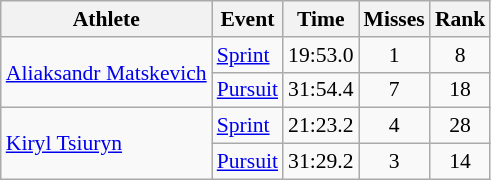<table class="wikitable" style="font-size:90%">
<tr>
<th>Athlete</th>
<th>Event</th>
<th>Time</th>
<th>Misses</th>
<th>Rank</th>
</tr>
<tr align=center>
<td align=left rowspan=2><a href='#'>Aliaksandr Matskevich</a></td>
<td align=left><a href='#'>Sprint</a></td>
<td>19:53.0</td>
<td>1</td>
<td>8</td>
</tr>
<tr align=center>
<td align=left><a href='#'>Pursuit</a></td>
<td>31:54.4</td>
<td>7</td>
<td>18</td>
</tr>
<tr align=center>
<td align=left rowspan=2><a href='#'>Kiryl Tsiuryn</a></td>
<td align=left><a href='#'>Sprint</a></td>
<td>21:23.2</td>
<td>4</td>
<td>28</td>
</tr>
<tr align=center>
<td align=left><a href='#'>Pursuit</a></td>
<td>31:29.2</td>
<td>3</td>
<td>14</td>
</tr>
</table>
